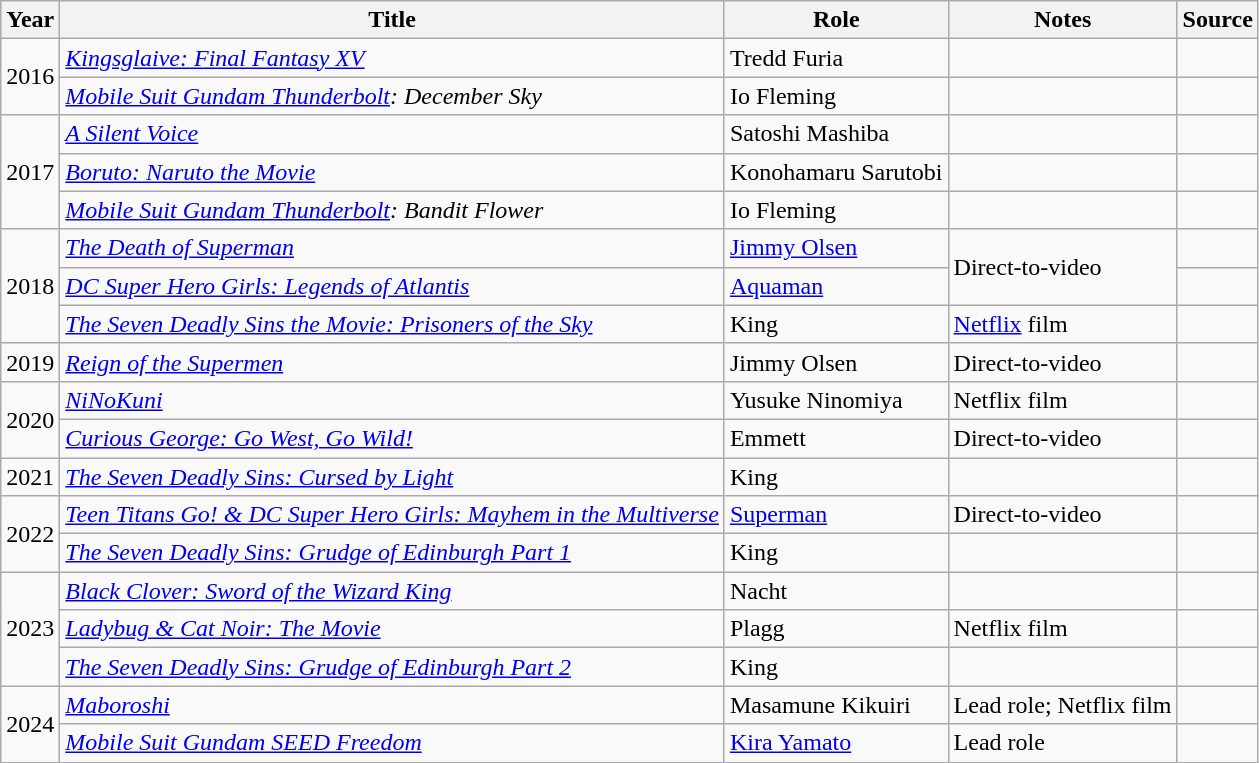<table class="wikitable sortable">
<tr>
<th>Year</th>
<th>Title</th>
<th>Role</th>
<th>Notes</th>
<th>Source</th>
</tr>
<tr>
<td rowspan="2">2016</td>
<td><em><a href='#'>Kingsglaive: Final Fantasy XV</a></em></td>
<td>Tredd Furia</td>
<td></td>
<td></td>
</tr>
<tr>
<td><em><a href='#'>Mobile Suit Gundam Thunderbolt</a>: December Sky</em></td>
<td>Io Fleming</td>
<td></td>
<td></td>
</tr>
<tr>
<td rowspan="3">2017</td>
<td><em><a href='#'>A Silent Voice</a></em></td>
<td>Satoshi Mashiba</td>
<td></td>
<td></td>
</tr>
<tr>
<td><em><a href='#'>Boruto: Naruto the Movie</a></em></td>
<td>Konohamaru Sarutobi</td>
<td></td>
<td></td>
</tr>
<tr>
<td><em><a href='#'>Mobile Suit Gundam Thunderbolt</a>: Bandit Flower</em></td>
<td>Io Fleming</td>
<td></td>
<td></td>
</tr>
<tr>
<td rowspan="3">2018</td>
<td><em><a href='#'>The Death of Superman</a></em></td>
<td><a href='#'>Jimmy Olsen</a></td>
<td rowspan="2">Direct-to-video</td>
<td></td>
</tr>
<tr>
<td><em><a href='#'>DC Super Hero Girls: Legends of Atlantis</a></em></td>
<td><a href='#'>Aquaman</a></td>
<td></td>
</tr>
<tr>
<td><em><a href='#'>The Seven Deadly Sins the Movie: Prisoners of the Sky</a></em></td>
<td>King</td>
<td><a href='#'>Netflix</a> film</td>
<td></td>
</tr>
<tr>
<td>2019</td>
<td><em><a href='#'>Reign of the Supermen</a></em></td>
<td>Jimmy Olsen</td>
<td>Direct-to-video</td>
<td></td>
</tr>
<tr>
<td rowspan="2">2020</td>
<td><em><a href='#'>NiNoKuni</a></em></td>
<td>Yusuke Ninomiya</td>
<td>Netflix film</td>
<td></td>
</tr>
<tr>
<td><em><a href='#'>Curious George: Go West, Go Wild!</a></em></td>
<td>Emmett</td>
<td>Direct-to-video</td>
<td></td>
</tr>
<tr>
<td>2021</td>
<td><em><a href='#'>The Seven Deadly Sins: Cursed by Light</a></em></td>
<td>King</td>
<td></td>
<td></td>
</tr>
<tr>
<td rowspan="2">2022</td>
<td><em><a href='#'>Teen Titans Go! & DC Super Hero Girls: Mayhem in the Multiverse</a></em></td>
<td><a href='#'>Superman</a></td>
<td>Direct-to-video</td>
<td></td>
</tr>
<tr>
<td><em><a href='#'>The Seven Deadly Sins: Grudge of Edinburgh Part 1</a></em></td>
<td>King</td>
<td></td>
<td></td>
</tr>
<tr>
<td rowspan="3">2023</td>
<td><em><a href='#'>Black Clover: Sword of the Wizard King</a></em></td>
<td>Nacht</td>
<td></td>
<td></td>
</tr>
<tr>
<td><em><a href='#'>Ladybug & Cat Noir: The Movie</a></em></td>
<td>Plagg</td>
<td>Netflix film</td>
<td></td>
</tr>
<tr>
<td><em><a href='#'>The Seven Deadly Sins: Grudge of Edinburgh Part 2</a></em></td>
<td>King</td>
<td></td>
<td></td>
</tr>
<tr>
<td rowspan="2">2024</td>
<td><em><a href='#'>Maboroshi</a></em></td>
<td>Masamune Kikuiri</td>
<td>Lead role; Netflix film</td>
<td></td>
</tr>
<tr>
<td><em><a href='#'>Mobile Suit Gundam SEED Freedom</a></em></td>
<td><a href='#'>Kira Yamato</a></td>
<td>Lead role</td>
<td></td>
</tr>
</table>
